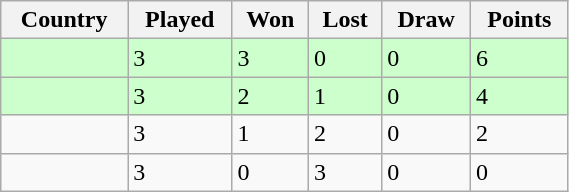<table class="wikitable" style="width:30%;">
<tr>
<th>Country</th>
<th>Played</th>
<th>Won</th>
<th>Lost</th>
<th>Draw</th>
<th>Points</th>
</tr>
<tr style="background:#cfc;">
<td></td>
<td>3</td>
<td>3</td>
<td>0</td>
<td>0</td>
<td>6</td>
</tr>
<tr style="background:#cfc;">
<td></td>
<td>3</td>
<td>2</td>
<td>1</td>
<td>0</td>
<td>4</td>
</tr>
<tr>
<td></td>
<td>3</td>
<td>1</td>
<td>2</td>
<td>0</td>
<td>2</td>
</tr>
<tr>
<td></td>
<td>3</td>
<td>0</td>
<td>3</td>
<td>0</td>
<td>0</td>
</tr>
</table>
